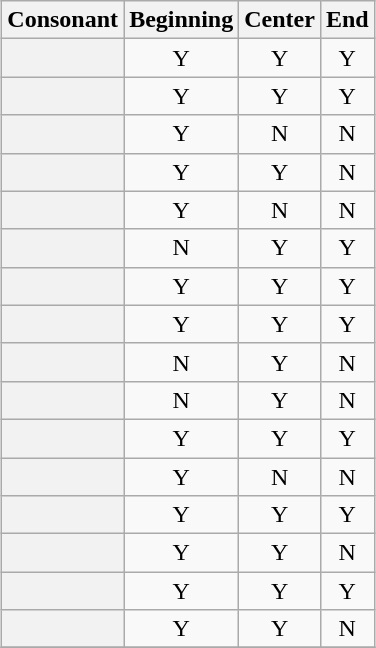<table class="wikitable" style="margin: 1em auto 1em auto; text-align: center;">
<tr>
<th colspan=1>Consonant</th>
<th>Beginning</th>
<th>Center</th>
<th>End</th>
</tr>
<tr>
<th></th>
<td>Y</td>
<td>Y</td>
<td>Y</td>
</tr>
<tr>
<th></th>
<td>Y</td>
<td>Y</td>
<td>Y</td>
</tr>
<tr>
<th></th>
<td>Y</td>
<td>N</td>
<td>N</td>
</tr>
<tr>
<th></th>
<td>Y</td>
<td>Y</td>
<td>N</td>
</tr>
<tr>
<th></th>
<td>Y</td>
<td>N</td>
<td>N</td>
</tr>
<tr>
<th></th>
<td>N</td>
<td>Y</td>
<td>Y</td>
</tr>
<tr>
<th></th>
<td>Y</td>
<td>Y</td>
<td>Y</td>
</tr>
<tr>
<th></th>
<td>Y</td>
<td>Y</td>
<td>Y</td>
</tr>
<tr>
<th></th>
<td>N</td>
<td>Y</td>
<td>N</td>
</tr>
<tr>
<th></th>
<td>N</td>
<td>Y</td>
<td>N</td>
</tr>
<tr>
<th></th>
<td>Y</td>
<td>Y</td>
<td>Y</td>
</tr>
<tr>
<th></th>
<td>Y</td>
<td>N</td>
<td>N</td>
</tr>
<tr>
<th></th>
<td>Y</td>
<td>Y</td>
<td>Y</td>
</tr>
<tr>
<th></th>
<td>Y</td>
<td>Y</td>
<td>N</td>
</tr>
<tr>
<th></th>
<td>Y</td>
<td>Y</td>
<td>Y</td>
</tr>
<tr>
<th></th>
<td>Y</td>
<td>Y</td>
<td>N</td>
</tr>
<tr>
</tr>
</table>
